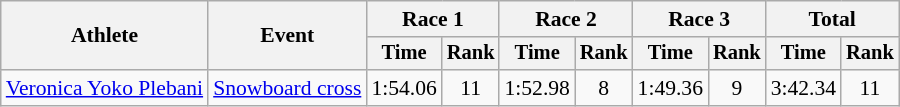<table class="wikitable" style="font-size:90%">
<tr>
<th rowspan="2">Athlete</th>
<th rowspan="2">Event</th>
<th colspan=2>Race 1</th>
<th colspan=2>Race 2</th>
<th colspan=2>Race 3</th>
<th colspan=2>Total</th>
</tr>
<tr style="font-size:95%">
<th>Time</th>
<th>Rank</th>
<th>Time</th>
<th>Rank</th>
<th>Time</th>
<th>Rank</th>
<th>Time</th>
<th>Rank</th>
</tr>
<tr align=center>
<td align=left><a href='#'>Veronica Yoko Plebani</a></td>
<td align=left><a href='#'>Snowboard cross</a></td>
<td>1:54.06</td>
<td>11</td>
<td>1:52.98</td>
<td>8</td>
<td>1:49.36</td>
<td>9</td>
<td>3:42.34</td>
<td>11</td>
</tr>
</table>
